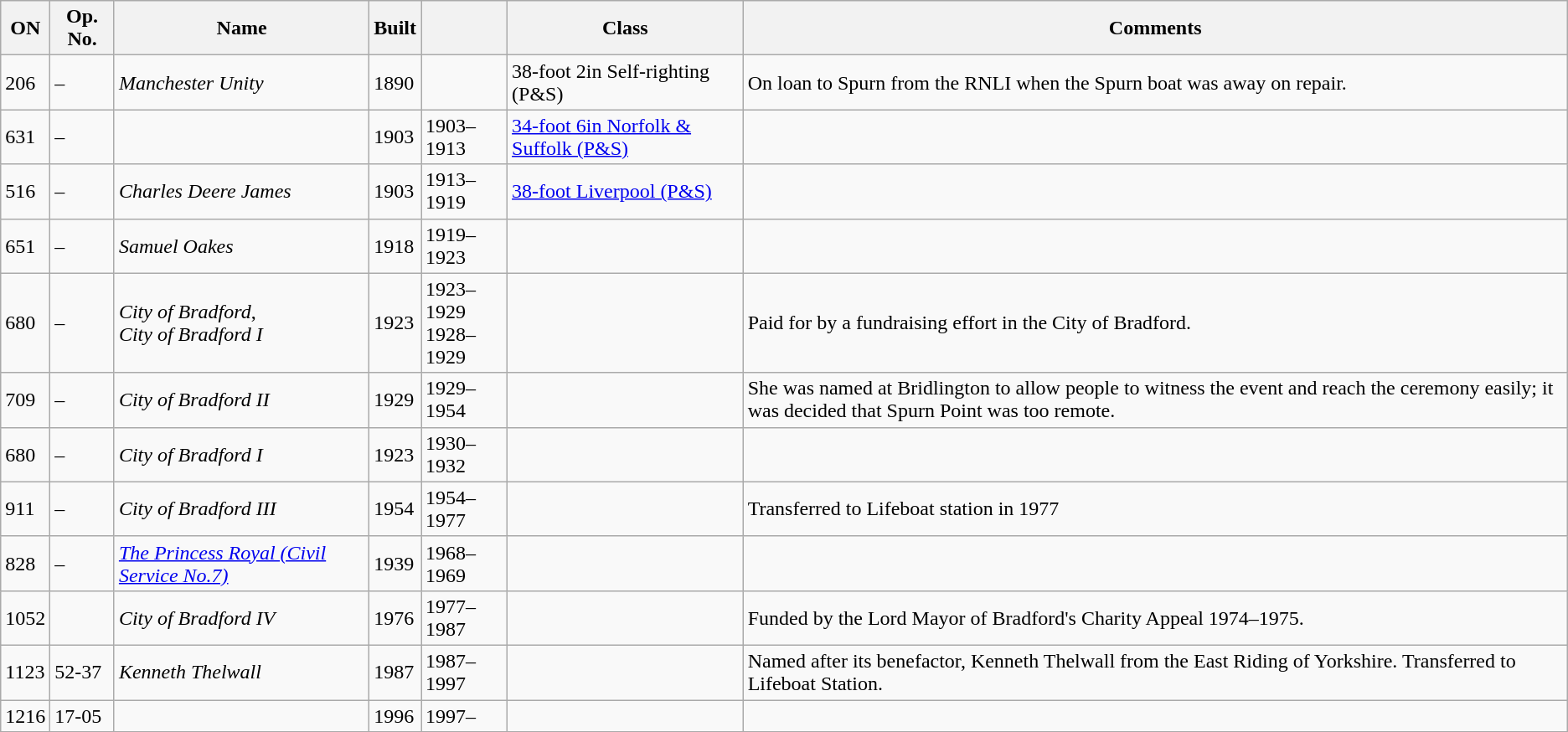<table class="wikitable">
<tr>
<th>ON</th>
<th>Op. No.</th>
<th>Name</th>
<th>Built</th>
<th></th>
<th>Class</th>
<th>Comments</th>
</tr>
<tr>
<td>206</td>
<td>–</td>
<td><em>Manchester Unity</em></td>
<td>1890</td>
<td></td>
<td>38-foot 2in Self-righting (P&S)</td>
<td>On loan to Spurn from the RNLI when the Spurn boat was away on repair.</td>
</tr>
<tr>
<td>631</td>
<td>–</td>
<td></td>
<td>1903</td>
<td>1903–1913</td>
<td><a href='#'>34-foot 6in Norfolk & Suffolk (P&S)</a></td>
<td></td>
</tr>
<tr>
<td>516</td>
<td>–</td>
<td><em>Charles Deere James</em></td>
<td>1903</td>
<td>1913–1919</td>
<td><a href='#'>38-foot Liverpool (P&S)</a></td>
<td></td>
</tr>
<tr>
<td>651</td>
<td>–</td>
<td><em>Samuel Oakes</em></td>
<td>1918</td>
<td>1919–1923</td>
<td></td>
<td></td>
</tr>
<tr>
<td>680</td>
<td>–</td>
<td><em>City of Bradford</em>,<br><em>City of Bradford I</em></td>
<td>1923</td>
<td>1923–1929<br>1928–1929</td>
<td></td>
<td>Paid for by a fundraising effort in the City of Bradford.</td>
</tr>
<tr>
<td>709</td>
<td>–</td>
<td><em>City of Bradford II</em></td>
<td>1929</td>
<td>1929–1954</td>
<td></td>
<td>She was named at Bridlington to allow people to witness the event and reach the ceremony easily; it was decided that Spurn Point was too remote.</td>
</tr>
<tr>
<td>680</td>
<td>–</td>
<td><em>City of Bradford I</em><br></td>
<td>1923</td>
<td>1930–1932</td>
<td></td>
<td></td>
</tr>
<tr>
<td>911</td>
<td>–</td>
<td><em>City of Bradford III</em></td>
<td>1954</td>
<td>1954–1977</td>
<td></td>
<td>Transferred to  Lifeboat station in 1977</td>
</tr>
<tr>
<td>828</td>
<td>–</td>
<td><a href='#'><em>The Princess Royal (Civil Service No.7)</em></a><br></td>
<td>1939</td>
<td>1968–1969</td>
<td></td>
<td></td>
</tr>
<tr>
<td>1052</td>
<td></td>
<td><em>City of Bradford IV</em></td>
<td>1976</td>
<td>1977–1987</td>
<td></td>
<td>Funded by the Lord Mayor of Bradford's Charity Appeal 1974–1975.</td>
</tr>
<tr>
<td>1123</td>
<td>52-37</td>
<td><em>Kenneth Thelwall</em></td>
<td>1987</td>
<td>1987–1997</td>
<td></td>
<td>Named after its benefactor, Kenneth Thelwall from the East Riding of Yorkshire. Transferred to  Lifeboat Station.</td>
</tr>
<tr>
<td>1216</td>
<td>17-05</td>
<td></td>
<td>1996</td>
<td>1997–</td>
<td></td>
<td></td>
</tr>
<tr>
</tr>
</table>
